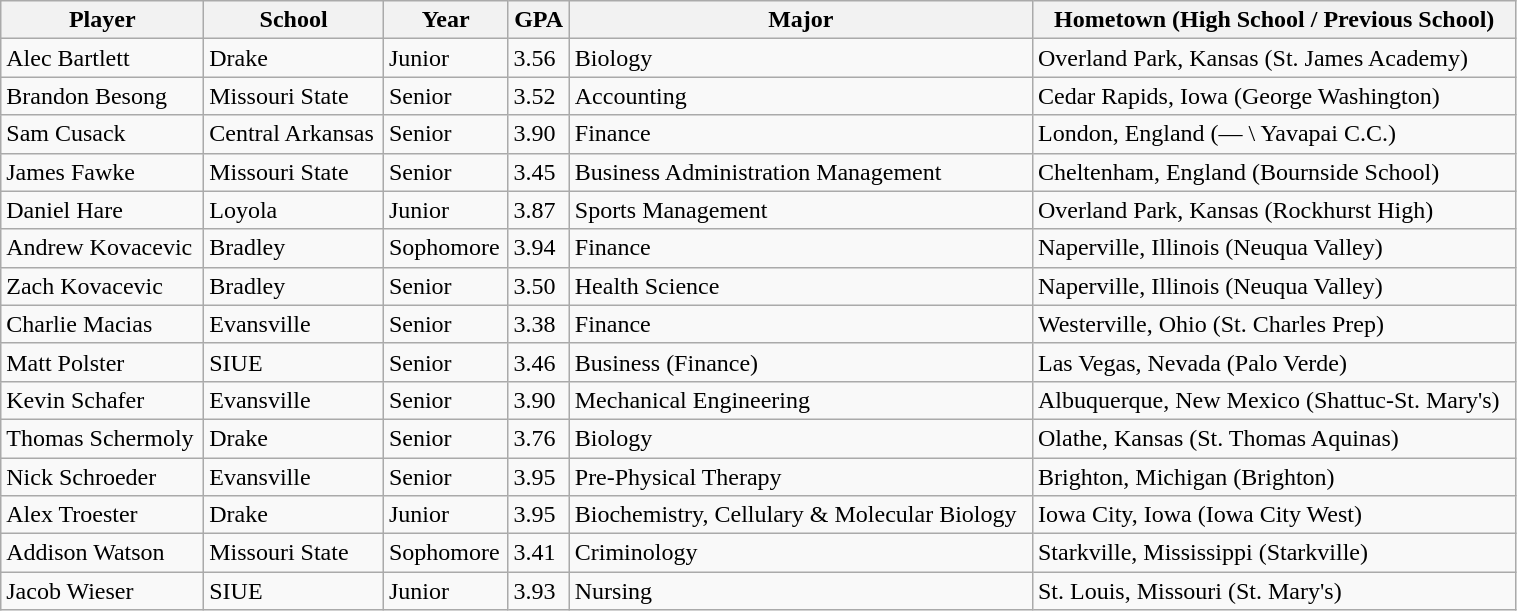<table class="wikitable sortable" style="text-align: left; width:80%">
<tr>
<th>Player</th>
<th>School</th>
<th>Year</th>
<th>GPA</th>
<th>Major</th>
<th>Hometown (High School / Previous School)</th>
</tr>
<tr>
<td>Alec Bartlett</td>
<td>Drake</td>
<td>Junior</td>
<td>3.56</td>
<td>Biology</td>
<td>Overland Park, Kansas (St. James Academy)</td>
</tr>
<tr>
<td>Brandon Besong</td>
<td>Missouri State</td>
<td>Senior</td>
<td>3.52</td>
<td>Accounting</td>
<td>Cedar Rapids, Iowa (George Washington)</td>
</tr>
<tr>
<td>Sam Cusack</td>
<td>Central Arkansas</td>
<td>Senior</td>
<td>3.90</td>
<td>Finance</td>
<td>London, England  (— \ Yavapai C.C.)</td>
</tr>
<tr>
<td>James Fawke</td>
<td>Missouri State</td>
<td>Senior</td>
<td>3.45</td>
<td>Business Administration Management</td>
<td>Cheltenham, England (Bournside School)</td>
</tr>
<tr>
<td>Daniel Hare</td>
<td>Loyola</td>
<td>Junior</td>
<td>3.87</td>
<td>Sports Management</td>
<td>Overland Park, Kansas (Rockhurst High)</td>
</tr>
<tr>
<td>Andrew Kovacevic</td>
<td>Bradley</td>
<td>Sophomore</td>
<td>3.94</td>
<td>Finance</td>
<td>Naperville, Illinois (Neuqua Valley)</td>
</tr>
<tr>
<td>Zach Kovacevic</td>
<td>Bradley</td>
<td>Senior</td>
<td>3.50</td>
<td>Health Science</td>
<td>Naperville, Illinois (Neuqua Valley)</td>
</tr>
<tr>
<td>Charlie Macias</td>
<td>Evansville</td>
<td>Senior</td>
<td>3.38</td>
<td>Finance</td>
<td>Westerville, Ohio (St. Charles Prep)</td>
</tr>
<tr>
<td>Matt Polster</td>
<td>SIUE</td>
<td>Senior</td>
<td>3.46</td>
<td>Business (Finance)</td>
<td>Las Vegas, Nevada (Palo Verde)</td>
</tr>
<tr>
<td>Kevin Schafer</td>
<td>Evansville</td>
<td>Senior</td>
<td>3.90</td>
<td>Mechanical Engineering</td>
<td>Albuquerque, New Mexico (Shattuc-St. Mary's)</td>
</tr>
<tr>
<td>Thomas Schermoly</td>
<td>Drake</td>
<td>Senior</td>
<td>3.76</td>
<td>Biology</td>
<td>Olathe, Kansas (St. Thomas Aquinas)</td>
</tr>
<tr>
<td>Nick Schroeder</td>
<td>Evansville</td>
<td>Senior</td>
<td>3.95</td>
<td>Pre-Physical Therapy</td>
<td>Brighton, Michigan (Brighton)</td>
</tr>
<tr>
<td>Alex Troester</td>
<td>Drake</td>
<td>Junior</td>
<td>3.95</td>
<td>Biochemistry, Cellulary & Molecular Biology</td>
<td>Iowa City, Iowa (Iowa City West)</td>
</tr>
<tr>
<td>Addison Watson</td>
<td>Missouri State</td>
<td>Sophomore</td>
<td>3.41</td>
<td>Criminology</td>
<td>Starkville, Mississippi (Starkville)</td>
</tr>
<tr>
<td>Jacob Wieser</td>
<td>SIUE</td>
<td>Junior</td>
<td>3.93</td>
<td>Nursing</td>
<td>St. Louis, Missouri (St. Mary's)</td>
</tr>
</table>
